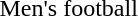<table>
<tr>
<td>Men's football</td>
<td style="vertical-align:top"> </td>
<td style="vertical-align:top"></td>
<td style="vertical-align:top"></td>
</tr>
</table>
